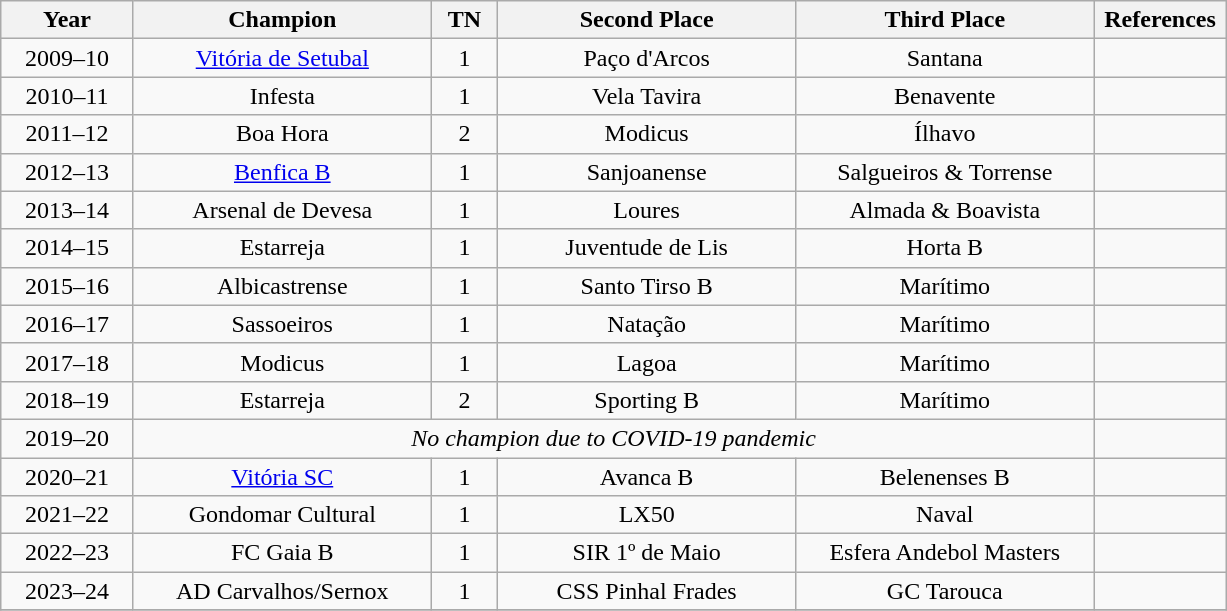<table class="wikitable" style="text-align:center;">
<tr>
<th width="10%">Year</th>
<th width="22.5%">Champion</th>
<th width="5%">TN</th>
<th width="22.5%">Second Place</th>
<th width="22.5%">Third Place</th>
<th width="10%">References</th>
</tr>
<tr>
<td>2009–10</td>
<td><a href='#'>Vitória de Setubal</a></td>
<td>1</td>
<td>Paço d'Arcos</td>
<td>Santana</td>
<td></td>
</tr>
<tr>
<td>2010–11</td>
<td>Infesta</td>
<td>1</td>
<td>Vela Tavira</td>
<td>Benavente</td>
<td></td>
</tr>
<tr>
<td>2011–12</td>
<td>Boa Hora</td>
<td>2</td>
<td>Modicus</td>
<td>Ílhavo</td>
<td></td>
</tr>
<tr>
<td>2012–13</td>
<td><a href='#'>Benfica B</a></td>
<td>1</td>
<td>Sanjoanense</td>
<td>Salgueiros & Torrense</td>
<td></td>
</tr>
<tr>
<td>2013–14</td>
<td>Arsenal de Devesa</td>
<td>1</td>
<td>Loures</td>
<td>Almada & Boavista</td>
<td></td>
</tr>
<tr>
<td>2014–15</td>
<td>Estarreja</td>
<td>1</td>
<td>Juventude de Lis</td>
<td>Horta B</td>
<td></td>
</tr>
<tr>
<td>2015–16</td>
<td>Albicastrense</td>
<td>1</td>
<td>Santo Tirso B</td>
<td>Marítimo</td>
<td></td>
</tr>
<tr>
<td>2016–17</td>
<td>Sassoeiros</td>
<td>1</td>
<td>Natação</td>
<td>Marítimo</td>
<td></td>
</tr>
<tr>
<td>2017–18</td>
<td>Modicus</td>
<td>1</td>
<td>Lagoa</td>
<td>Marítimo</td>
<td></td>
</tr>
<tr>
<td>2018–19</td>
<td>Estarreja</td>
<td>2</td>
<td>Sporting B</td>
<td>Marítimo</td>
<td></td>
</tr>
<tr>
<td>2019–20</td>
<td colspan="4"><em>No champion due to COVID-19 pandemic</em></td>
<td></td>
</tr>
<tr>
<td>2020–21</td>
<td><a href='#'>Vitória SC</a></td>
<td>1</td>
<td>Avanca B</td>
<td>Belenenses B</td>
<td></td>
</tr>
<tr>
<td>2021–22</td>
<td>Gondomar Cultural</td>
<td>1</td>
<td>LX50</td>
<td>Naval</td>
<td></td>
</tr>
<tr>
<td>2022–23</td>
<td>FC Gaia B</td>
<td>1</td>
<td>SIR 1º de Maio</td>
<td>Esfera Andebol Masters</td>
<td></td>
</tr>
<tr>
<td>2023–24</td>
<td>AD Carvalhos/Sernox</td>
<td>1</td>
<td>CSS Pinhal Frades</td>
<td>GC Tarouca</td>
<td></td>
</tr>
<tr>
</tr>
</table>
